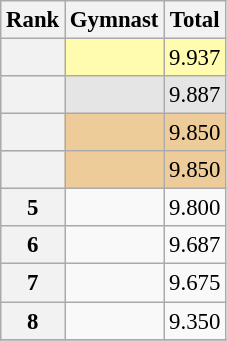<table class="wikitable sortable" style="text-align:center; font-size:95%">
<tr>
<th scope=col>Rank</th>
<th scope=col>Gymnast</th>
<th scope=col>Total</th>
</tr>
<tr bgcolor=fffcaf>
<th scope=row style="text-align:center"></th>
<td align=left></td>
<td>9.937</td>
</tr>
<tr bgcolor=e5e5e5>
<th scope=row style="text-align:center"></th>
<td align=left></td>
<td>9.887</td>
</tr>
<tr bgcolor=eecc99>
<th scope=row style="text-align:center"></th>
<td align=left></td>
<td>9.850</td>
</tr>
<tr bgcolor=eecc99>
<th scope=row style="text-align:center"></th>
<td align=left></td>
<td>9.850</td>
</tr>
<tr>
<th scope=row style="text-align:center">5</th>
<td align=left></td>
<td>9.800</td>
</tr>
<tr>
<th scope=row style="text-align:center">6</th>
<td align=left></td>
<td>9.687</td>
</tr>
<tr>
<th scope=row style="text-align:center">7</th>
<td align=left></td>
<td>9.675</td>
</tr>
<tr>
<th scope=row style="text-align:center">8</th>
<td align=left></td>
<td>9.350</td>
</tr>
<tr>
</tr>
</table>
